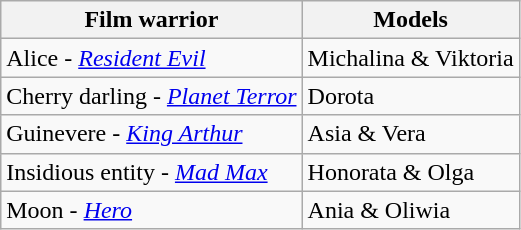<table class="wikitable">
<tr>
<th>Film warrior</th>
<th>Models</th>
</tr>
<tr>
<td>Alice - <em><a href='#'>Resident Evil</a></em></td>
<td>Michalina & Viktoria</td>
</tr>
<tr>
<td>Cherry darling - <em><a href='#'>Planet Terror</a></em></td>
<td>Dorota</td>
</tr>
<tr>
<td>Guinevere - <em><a href='#'>King Arthur</a></em></td>
<td>Asia & Vera</td>
</tr>
<tr>
<td>Insidious entity - <em><a href='#'>Mad Max</a></em></td>
<td>Honorata & Olga</td>
</tr>
<tr>
<td>Moon - <em><a href='#'>Hero</a></em></td>
<td>Ania & Oliwia</td>
</tr>
</table>
